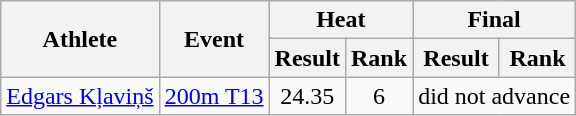<table class="wikitable">
<tr>
<th rowspan="2">Athlete</th>
<th rowspan="2">Event</th>
<th colspan="2">Heat</th>
<th colspan="2">Final</th>
</tr>
<tr>
<th>Result</th>
<th>Rank</th>
<th>Result</th>
<th>Rank</th>
</tr>
<tr align=center>
<td align=left><a href='#'>Edgars Kļaviņš</a></td>
<td align=left><a href='#'>200m T13</a></td>
<td>24.35</td>
<td>6</td>
<td colspan=2>did not advance</td>
</tr>
</table>
